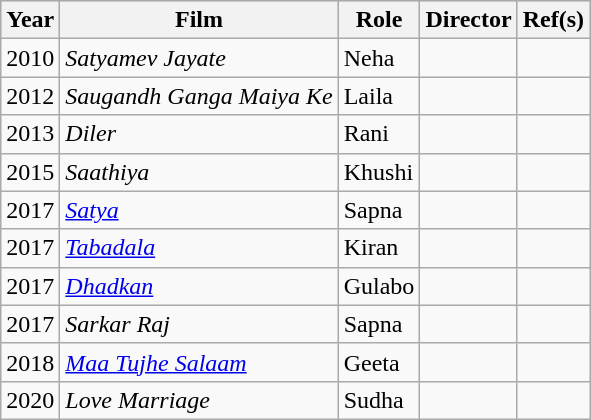<table class="wikitable">
<tr style="background:#ccc; text-align:center;">
<th scope="col">Year</th>
<th scope="col">Film</th>
<th scope="col">Role</th>
<th scope="col">Director</th>
<th scope="col">Ref(s)</th>
</tr>
<tr>
<td>2010</td>
<td><em>Satyamev Jayate</em></td>
<td>Neha</td>
<td></td>
<td style="text-align: center;"></td>
</tr>
<tr>
<td>2012</td>
<td><em>Saugandh Ganga Maiya Ke</em></td>
<td>Laila</td>
<td></td>
<td style="text-align: center;"></td>
</tr>
<tr>
<td>2013</td>
<td><em>Diler</em></td>
<td>Rani</td>
<td></td>
<td style="text-align: center;"></td>
</tr>
<tr>
<td>2015</td>
<td><em>Saathiya</em></td>
<td>Khushi</td>
<td></td>
<td style="text-align: center;"></td>
</tr>
<tr>
<td>2017</td>
<td><em><a href='#'>Satya</a></em></td>
<td>Sapna</td>
<td></td>
<td style="text-align: center;"></td>
</tr>
<tr>
<td>2017</td>
<td><em><a href='#'>Tabadala</a></em></td>
<td>Kiran</td>
<td></td>
<td style="text-align: center;"></td>
</tr>
<tr>
<td>2017</td>
<td><em><a href='#'>Dhadkan</a></em></td>
<td>Gulabo</td>
<td></td>
<td style="text-align: center;"></td>
</tr>
<tr>
<td>2017</td>
<td><em>Sarkar Raj</em></td>
<td>Sapna</td>
<td></td>
<td style="text-align: center;"></td>
</tr>
<tr>
<td>2018</td>
<td><em><a href='#'>Maa Tujhe Salaam</a></em></td>
<td>Geeta</td>
<td></td>
<td style="text-align: center;"></td>
</tr>
<tr>
<td>2020</td>
<td><em>Love Marriage</em></td>
<td>Sudha</td>
<td></td>
<td style="text-align: center;"></td>
</tr>
</table>
